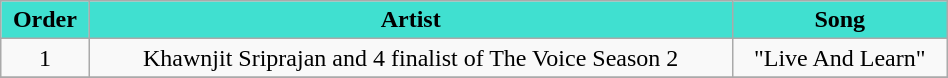<table class="wikitable" style="text-align:center; width:50%;">
<tr>
<th style="background:#40e0d0;">Order</th>
<th style="background:#40e0d0;">Artist</th>
<th style="background:#40e0d0;">Song</th>
</tr>
<tr>
<td>1</td>
<td>Khawnjit Sriprajan and 4 finalist of The Voice Season 2</td>
<td>"Live And Learn"</td>
</tr>
<tr>
</tr>
</table>
